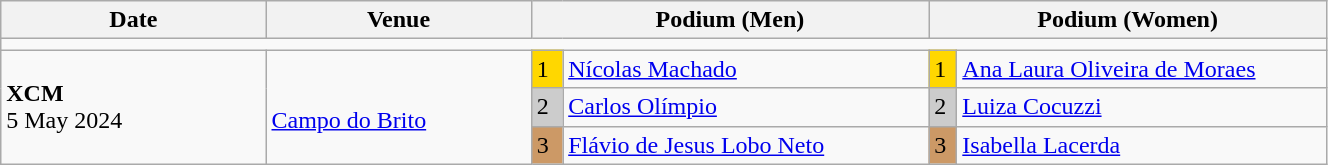<table class="wikitable" width=70%>
<tr>
<th>Date</th>
<th width=20%>Venue</th>
<th colspan=2 width=30%>Podium (Men)</th>
<th colspan=2 width=30%>Podium (Women)</th>
</tr>
<tr>
<td colspan=6></td>
</tr>
<tr>
<td rowspan=3><strong>XCM</strong> <br> 5 May 2024</td>
<td rowspan=3><br><a href='#'>Campo do Brito</a></td>
<td bgcolor=FFD700>1</td>
<td><a href='#'>Nícolas Machado</a></td>
<td bgcolor=FFD700>1</td>
<td><a href='#'>Ana Laura Oliveira de Moraes</a></td>
</tr>
<tr>
<td bgcolor=CCCCCC>2</td>
<td><a href='#'>Carlos Olímpio</a></td>
<td bgcolor=CCCCCC>2</td>
<td><a href='#'>Luiza Cocuzzi</a></td>
</tr>
<tr>
<td bgcolor=CC9966>3</td>
<td><a href='#'>Flávio de Jesus Lobo Neto</a></td>
<td bgcolor=CC9966>3</td>
<td><a href='#'>Isabella Lacerda</a></td>
</tr>
</table>
